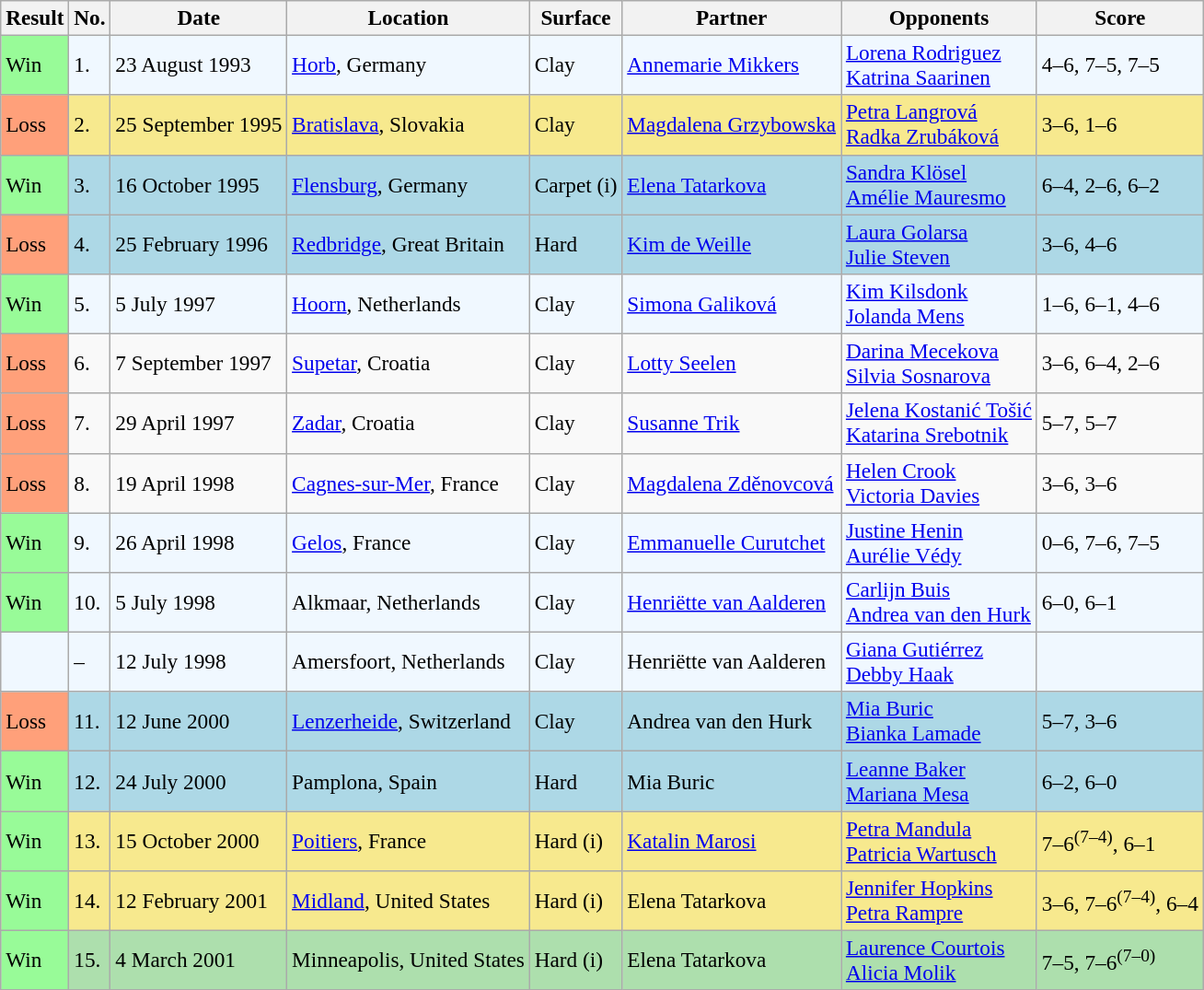<table class="sortable wikitable" style="font-size:97%">
<tr>
<th>Result</th>
<th>No.</th>
<th>Date</th>
<th>Location</th>
<th>Surface</th>
<th>Partner</th>
<th>Opponents</th>
<th class="unsortable">Score</th>
</tr>
<tr style="background:#f0f8ff;">
<td style="background:#98fb98;">Win</td>
<td>1.</td>
<td>23 August 1993</td>
<td><a href='#'>Horb</a>, Germany</td>
<td>Clay</td>
<td> <a href='#'>Annemarie Mikkers</a></td>
<td> <a href='#'>Lorena Rodriguez</a> <br>  <a href='#'>Katrina Saarinen</a></td>
<td>4–6, 7–5, 7–5</td>
</tr>
<tr style="background:#f7e98e;">
<td style="background:#ffa07a;">Loss</td>
<td>2.</td>
<td>25 September 1995</td>
<td><a href='#'>Bratislava</a>, Slovakia</td>
<td>Clay</td>
<td> <a href='#'>Magdalena Grzybowska</a></td>
<td> <a href='#'>Petra Langrová</a> <br>  <a href='#'>Radka Zrubáková</a></td>
<td>3–6, 1–6</td>
</tr>
<tr style="background:lightblue;">
<td style="background:#98fb98;">Win</td>
<td>3.</td>
<td>16 October 1995</td>
<td><a href='#'>Flensburg</a>, Germany</td>
<td>Carpet (i)</td>
<td> <a href='#'>Elena Tatarkova</a></td>
<td> <a href='#'>Sandra Klösel</a> <br>  <a href='#'>Amélie Mauresmo</a></td>
<td>6–4, 2–6, 6–2</td>
</tr>
<tr style="background:lightblue;">
<td style="background:#ffa07a;">Loss</td>
<td>4.</td>
<td>25 February 1996</td>
<td><a href='#'>Redbridge</a>, Great Britain</td>
<td>Hard</td>
<td> <a href='#'>Kim de Weille</a></td>
<td> <a href='#'>Laura Golarsa</a> <br>  <a href='#'>Julie Steven</a></td>
<td>3–6, 4–6</td>
</tr>
<tr bgcolor="#f0f8ff">
<td style="background:#98fb98;">Win</td>
<td>5.</td>
<td>5 July 1997</td>
<td><a href='#'>Hoorn</a>, Netherlands</td>
<td>Clay</td>
<td> <a href='#'>Simona Galiková</a></td>
<td> <a href='#'>Kim Kilsdonk</a> <br>  <a href='#'>Jolanda Mens</a></td>
<td>1–6, 6–1, 4–6</td>
</tr>
<tr>
<td style="background:#ffa07a;">Loss</td>
<td>6.</td>
<td>7 September 1997</td>
<td><a href='#'>Supetar</a>, Croatia</td>
<td>Clay</td>
<td> <a href='#'>Lotty Seelen</a></td>
<td> <a href='#'>Darina Mecekova</a> <br>  <a href='#'>Silvia Sosnarova</a></td>
<td>3–6, 6–4, 2–6</td>
</tr>
<tr>
<td style="background:#ffa07a;">Loss</td>
<td>7.</td>
<td>29 April 1997</td>
<td><a href='#'>Zadar</a>, Croatia</td>
<td>Clay</td>
<td> <a href='#'>Susanne Trik</a></td>
<td> <a href='#'>Jelena Kostanić Tošić</a> <br>  <a href='#'>Katarina Srebotnik</a></td>
<td>5–7, 5–7</td>
</tr>
<tr>
<td style="background:#ffa07a;">Loss</td>
<td>8.</td>
<td>19 April 1998</td>
<td><a href='#'>Cagnes-sur-Mer</a>, France</td>
<td>Clay</td>
<td> <a href='#'>Magdalena Zděnovcová</a></td>
<td> <a href='#'>Helen Crook</a> <br>  <a href='#'>Victoria Davies</a></td>
<td>3–6, 3–6</td>
</tr>
<tr style="background:#f0f8ff;">
<td style="background:#98fb98;">Win</td>
<td>9.</td>
<td>26 April 1998</td>
<td><a href='#'>Gelos</a>, France</td>
<td>Clay</td>
<td> <a href='#'>Emmanuelle Curutchet</a></td>
<td> <a href='#'>Justine Henin</a> <br>  <a href='#'>Aurélie Védy</a></td>
<td>0–6, 7–6, 7–5</td>
</tr>
<tr style="background:#f0f8ff;">
<td style="background:#98fb98;">Win</td>
<td>10.</td>
<td>5 July 1998</td>
<td>Alkmaar, Netherlands</td>
<td>Clay</td>
<td> <a href='#'>Henriëtte van Aalderen</a></td>
<td> <a href='#'>Carlijn Buis</a> <br>  <a href='#'>Andrea van den Hurk</a></td>
<td>6–0, 6–1</td>
</tr>
<tr style="background:#f0f8ff;">
<td></td>
<td>–</td>
<td>12 July 1998</td>
<td>Amersfoort, Netherlands</td>
<td>Clay</td>
<td> Henriëtte van Aalderen</td>
<td> <a href='#'>Giana Gutiérrez</a> <br>  <a href='#'>Debby Haak</a></td>
<td></td>
</tr>
<tr style="background:lightblue;">
<td style="background:#ffa07a;">Loss</td>
<td>11.</td>
<td>12 June 2000</td>
<td><a href='#'>Lenzerheide</a>, Switzerland</td>
<td>Clay</td>
<td> Andrea van den Hurk</td>
<td> <a href='#'>Mia Buric</a> <br>  <a href='#'>Bianka Lamade</a></td>
<td>5–7, 3–6</td>
</tr>
<tr style="background:lightblue;">
<td style="background:#98fb98;">Win</td>
<td>12.</td>
<td>24 July 2000</td>
<td>Pamplona, Spain</td>
<td>Hard</td>
<td> Mia Buric</td>
<td> <a href='#'>Leanne Baker</a> <br>  <a href='#'>Mariana Mesa</a></td>
<td>6–2, 6–0</td>
</tr>
<tr style="background:#f7e98e;">
<td style="background:#98fb98;">Win</td>
<td>13.</td>
<td>15 October 2000</td>
<td><a href='#'>Poitiers</a>, France</td>
<td>Hard (i)</td>
<td> <a href='#'>Katalin Marosi</a></td>
<td> <a href='#'>Petra Mandula</a> <br>  <a href='#'>Patricia Wartusch</a></td>
<td>7–6<sup>(7–4)</sup>, 6–1</td>
</tr>
<tr style="background:#f7e98e;">
<td style="background:#98fb98;">Win</td>
<td>14.</td>
<td>12 February 2001</td>
<td><a href='#'>Midland</a>, United States</td>
<td>Hard (i)</td>
<td> Elena Tatarkova</td>
<td> <a href='#'>Jennifer Hopkins</a> <br>  <a href='#'>Petra Rampre</a></td>
<td>3–6, 7–6<sup>(7–4)</sup>, 6–4</td>
</tr>
<tr style="background:#addfad;">
<td style="background:#98fb98;">Win</td>
<td>15.</td>
<td>4 March 2001</td>
<td>Minneapolis, United States</td>
<td>Hard (i)</td>
<td> Elena Tatarkova</td>
<td> <a href='#'>Laurence Courtois</a> <br>  <a href='#'>Alicia Molik</a></td>
<td>7–5, 7–6<sup>(7–0)</sup></td>
</tr>
</table>
